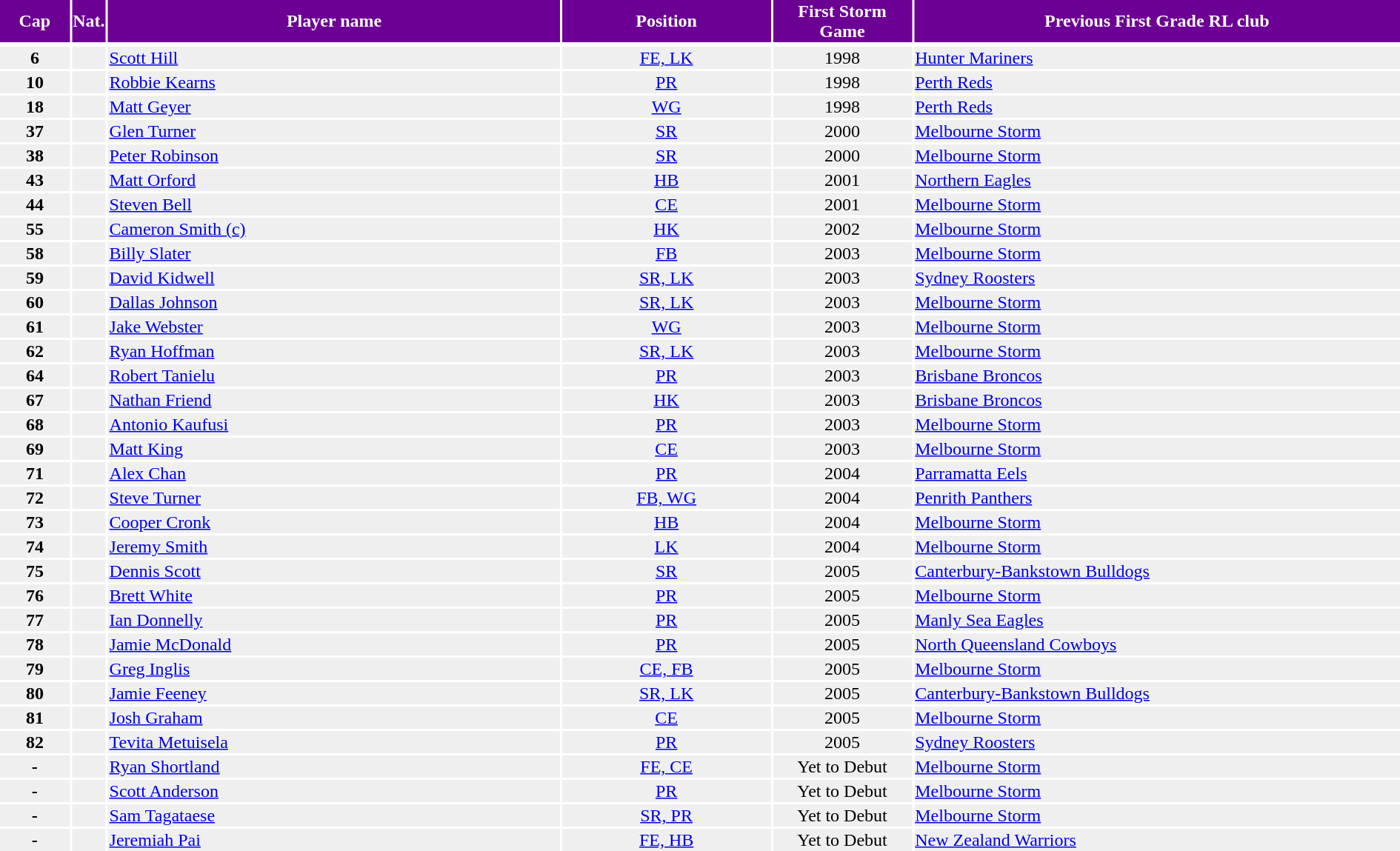<table width=100%>
<tr bgcolor=#6C0094 style="color:#FFFFFF">
<th width=5%>Cap </th>
<th width=1%>Nat.</th>
<th !width=30%>Player name</th>
<th width=15%>Position</th>
<th width=10%>First Storm Game</th>
<th width=35%>Previous First Grade RL club </th>
</tr>
<tr>
</tr>
<tr bgcolor=#EFEFEF>
<td align=center><strong>6</strong></td>
<td align=center></td>
<td><a href='#'>Scott Hill</a></td>
<td align=center><a href='#'>FE, LK</a></td>
<td align=center>1998</td>
<td> <a href='#'>Hunter Mariners</a></td>
</tr>
<tr bgcolor=#EFEFEF>
<td align=center><strong>10</strong></td>
<td align=center></td>
<td><a href='#'>Robbie Kearns</a></td>
<td align=center><a href='#'>PR</a></td>
<td align=center>1998</td>
<td> <a href='#'>Perth Reds</a></td>
</tr>
<tr bgcolor=#EFEFEF>
<td align=center><strong>18</strong></td>
<td align=center></td>
<td><a href='#'>Matt Geyer</a></td>
<td align=center><a href='#'>WG</a></td>
<td align=center>1998</td>
<td> <a href='#'>Perth Reds</a></td>
</tr>
<tr bgcolor=#EFEFEF>
<td align=center><strong>37</strong></td>
<td align=center></td>
<td><a href='#'>Glen Turner</a></td>
<td align=center><a href='#'>SR</a></td>
<td align=center>2000</td>
<td> <a href='#'>Melbourne Storm</a></td>
</tr>
<tr bgcolor=#EFEFEF>
<td align=center><strong>38</strong></td>
<td align=center></td>
<td><a href='#'>Peter Robinson</a></td>
<td align=center><a href='#'>SR</a></td>
<td align=center>2000</td>
<td> <a href='#'>Melbourne Storm</a></td>
</tr>
<tr bgcolor=#EFEFEF>
<td align=center><strong>43</strong></td>
<td align=center></td>
<td><a href='#'>Matt Orford</a></td>
<td align=center><a href='#'>HB</a></td>
<td align=center>2001</td>
<td> <a href='#'>Northern Eagles</a></td>
</tr>
<tr bgcolor=#EFEFEF>
<td align=center><strong>44</strong></td>
<td align=center></td>
<td><a href='#'>Steven Bell</a></td>
<td align=center><a href='#'>CE</a></td>
<td align=center>2001</td>
<td> <a href='#'>Melbourne Storm</a></td>
</tr>
<tr bgcolor=#EFEFEF>
<td align=center><strong>55</strong></td>
<td align=center></td>
<td><a href='#'>Cameron Smith (c)</a></td>
<td align=center><a href='#'>HK</a></td>
<td align=center>2002</td>
<td> <a href='#'>Melbourne Storm</a></td>
</tr>
<tr bgcolor=#EFEFEF>
<td align=center><strong>58</strong></td>
<td align=center></td>
<td><a href='#'>Billy Slater</a></td>
<td align=center><a href='#'>FB</a></td>
<td align=center>2003</td>
<td> <a href='#'>Melbourne Storm</a></td>
</tr>
<tr bgcolor=#EFEFEF>
<td align=center><strong>59</strong></td>
<td align=center></td>
<td><a href='#'>David Kidwell</a></td>
<td align=center><a href='#'>SR, LK</a></td>
<td align=center>2003</td>
<td> <a href='#'>Sydney Roosters</a></td>
</tr>
<tr bgcolor=#EFEFEF>
<td align=center><strong>60</strong></td>
<td align=center></td>
<td><a href='#'>Dallas Johnson</a></td>
<td align=center><a href='#'>SR, LK</a></td>
<td align=center>2003</td>
<td> <a href='#'>Melbourne Storm</a></td>
</tr>
<tr bgcolor=#EFEFEF>
<td align=center><strong>61</strong></td>
<td align=center></td>
<td><a href='#'>Jake Webster</a></td>
<td align=center><a href='#'>WG</a></td>
<td align=center>2003</td>
<td> <a href='#'>Melbourne Storm</a></td>
</tr>
<tr bgcolor=#EFEFEF>
<td align=center><strong>62</strong></td>
<td align=center></td>
<td><a href='#'>Ryan Hoffman</a></td>
<td align=center><a href='#'>SR, LK</a></td>
<td align=center>2003</td>
<td> <a href='#'>Melbourne Storm</a></td>
</tr>
<tr bgcolor=#EFEFEF>
<td align=center><strong>64</strong></td>
<td align=center></td>
<td><a href='#'>Robert Tanielu</a></td>
<td align=center><a href='#'>PR</a></td>
<td align=center>2003 </td>
<td> <a href='#'>Brisbane Broncos</a></td>
</tr>
<tr bgcolor=#EFEFEF>
<td align=center><strong>67</strong></td>
<td align=center></td>
<td><a href='#'>Nathan Friend</a></td>
<td align=center><a href='#'>HK</a></td>
<td align=center>2003</td>
<td> <a href='#'>Brisbane Broncos</a></td>
</tr>
<tr bgcolor=#EFEFEF>
<td align=center><strong>68</strong></td>
<td align=center></td>
<td><a href='#'>Antonio Kaufusi</a></td>
<td align=center><a href='#'>PR</a></td>
<td align=center>2003</td>
<td> <a href='#'>Melbourne Storm</a></td>
</tr>
<tr bgcolor=#EFEFEF>
<td align=center><strong>69</strong></td>
<td align=center></td>
<td><a href='#'>Matt King</a></td>
<td align=center><a href='#'>CE</a></td>
<td align=center>2003</td>
<td> <a href='#'>Melbourne Storm</a></td>
</tr>
<tr bgcolor=#EFEFEF>
<td align=center><strong>71</strong></td>
<td align=center></td>
<td><a href='#'>Alex Chan</a></td>
<td align=center><a href='#'>PR</a></td>
<td align=center>2004</td>
<td> <a href='#'>Parramatta Eels</a></td>
</tr>
<tr bgcolor=#EFEFEF>
<td align=center><strong>72</strong></td>
<td align=center></td>
<td><a href='#'>Steve Turner</a></td>
<td align=center><a href='#'>FB, WG</a></td>
<td align=center>2004</td>
<td> <a href='#'>Penrith Panthers</a></td>
</tr>
<tr bgcolor=#EFEFEF>
<td align=center><strong>73</strong></td>
<td align=center></td>
<td><a href='#'>Cooper Cronk</a></td>
<td align=center><a href='#'>HB</a></td>
<td align=center>2004</td>
<td> <a href='#'>Melbourne Storm</a></td>
</tr>
<tr bgcolor=#EFEFEF>
<td align=center><strong>74</strong></td>
<td align=center></td>
<td><a href='#'>Jeremy Smith</a></td>
<td align=center><a href='#'>LK</a></td>
<td align=center>2004</td>
<td> <a href='#'>Melbourne Storm</a></td>
</tr>
<tr bgcolor=#EFEFEF>
<td align=center><strong>75</strong></td>
<td align=center></td>
<td><a href='#'>Dennis Scott</a></td>
<td align=center><a href='#'>SR</a></td>
<td align=center>2005</td>
<td> <a href='#'>Canterbury-Bankstown Bulldogs</a></td>
</tr>
<tr bgcolor=#EFEFEF>
<td align=center><strong>76</strong></td>
<td align=center></td>
<td><a href='#'>Brett White</a></td>
<td align=center><a href='#'>PR</a></td>
<td align=center>2005</td>
<td> <a href='#'>Melbourne Storm</a></td>
</tr>
<tr bgcolor=#EFEFEF>
<td align=center><strong>77</strong></td>
<td align=center></td>
<td><a href='#'>Ian Donnelly</a></td>
<td align=center><a href='#'>PR</a></td>
<td align=center>2005</td>
<td> <a href='#'>Manly Sea Eagles</a></td>
</tr>
<tr bgcolor=#EFEFEF>
<td align=center><strong>78</strong></td>
<td align=center></td>
<td><a href='#'>Jamie McDonald</a></td>
<td align=center><a href='#'>PR</a></td>
<td align=center>2005</td>
<td> <a href='#'>North Queensland Cowboys</a></td>
</tr>
<tr bgcolor=#EFEFEF>
<td align=center><strong>79</strong></td>
<td align=center></td>
<td><a href='#'>Greg Inglis</a></td>
<td align=center><a href='#'>CE, FB</a></td>
<td align=center>2005</td>
<td> <a href='#'>Melbourne Storm</a></td>
</tr>
<tr bgcolor=#EFEFEF>
<td align=center><strong>80</strong></td>
<td align=center></td>
<td><a href='#'>Jamie Feeney</a></td>
<td align=center><a href='#'>SR, LK</a></td>
<td align=center>2005</td>
<td> <a href='#'>Canterbury-Bankstown Bulldogs</a></td>
</tr>
<tr bgcolor=#EFEFEF>
<td align=center><strong>81</strong></td>
<td align=center></td>
<td><a href='#'>Josh Graham</a></td>
<td align=center><a href='#'>CE</a></td>
<td align=center>2005</td>
<td> <a href='#'>Melbourne Storm</a></td>
</tr>
<tr bgcolor=#EFEFEF>
<td align=center><strong>82</strong></td>
<td align=center></td>
<td><a href='#'>Tevita Metuisela</a></td>
<td align=center><a href='#'>PR</a></td>
<td align=center>2005</td>
<td> <a href='#'>Sydney Roosters</a></td>
</tr>
<tr bgcolor=#EFEFEF>
<td align=center><strong>-</strong></td>
<td align=center></td>
<td><a href='#'>Ryan Shortland</a></td>
<td align=center><a href='#'>FE, CE</a></td>
<td align=center>Yet to Debut</td>
<td> <a href='#'>Melbourne Storm</a></td>
</tr>
<tr bgcolor=#EFEFEF>
<td align=center><strong>-</strong></td>
<td align=center></td>
<td><a href='#'>Scott Anderson</a></td>
<td align=center><a href='#'>PR</a></td>
<td align=center>Yet to Debut</td>
<td> <a href='#'>Melbourne Storm</a></td>
</tr>
<tr bgcolor=#EFEFEF>
<td align=center><strong>-</strong></td>
<td align=center></td>
<td><a href='#'>Sam Tagataese</a></td>
<td align=center><a href='#'>SR, PR</a></td>
<td align=center>Yet to Debut</td>
<td> <a href='#'>Melbourne Storm</a></td>
</tr>
<tr bgcolor=#EFEFEF>
<td align=center><strong>-</strong></td>
<td align=center></td>
<td><a href='#'>Jeremiah Pai</a></td>
<td align=center><a href='#'>FE, HB</a></td>
<td align=center>Yet to Debut</td>
<td> <a href='#'>New Zealand Warriors</a></td>
</tr>
</table>
